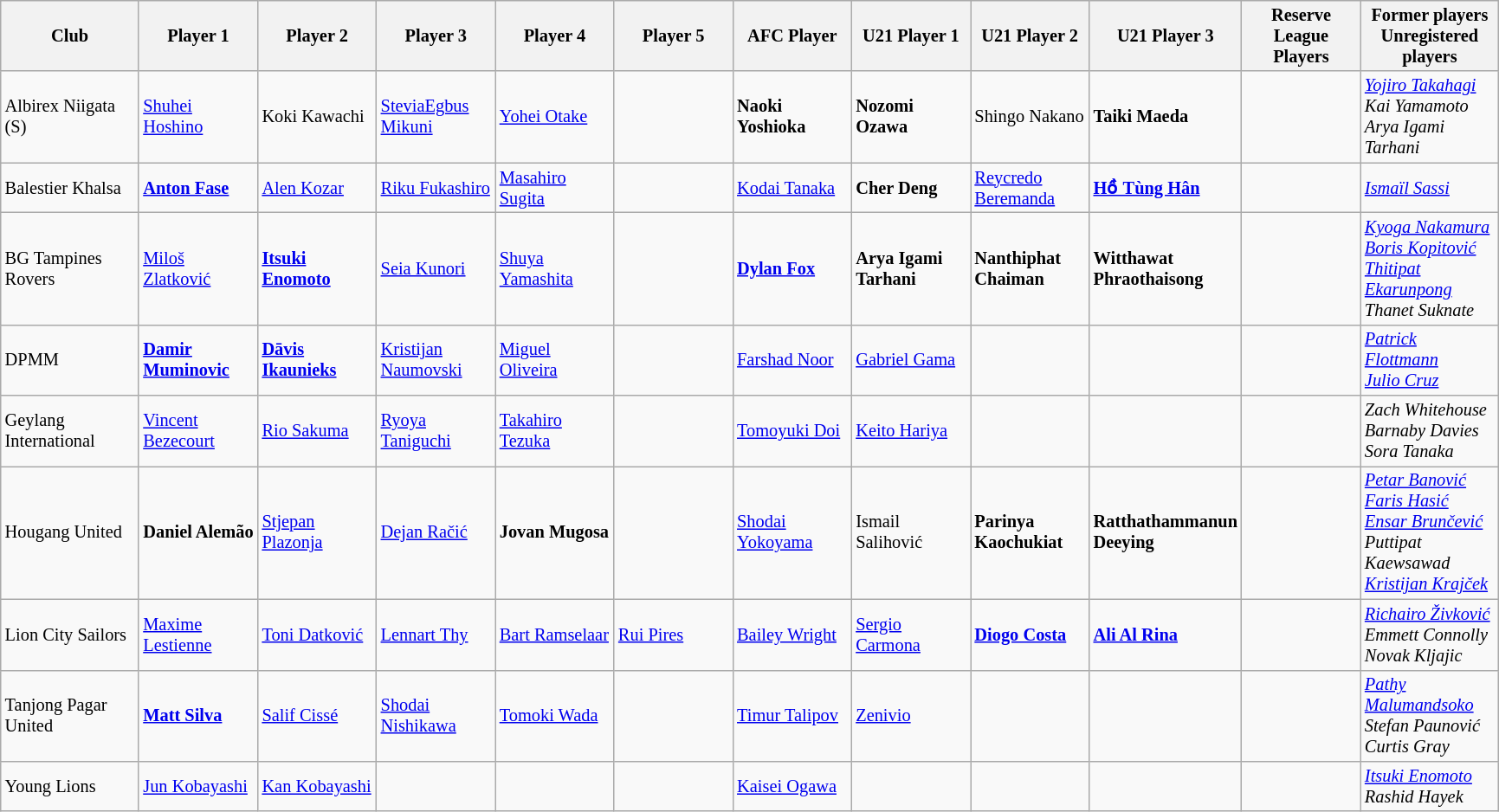<table class="wikitable sortable" style="font-size:85%;">
<tr>
<th style="width:100px;">Club</th>
<th style="width:85px;">Player 1</th>
<th style="width:85px;">Player 2</th>
<th style="width:85px;">Player 3</th>
<th style="width:85px;">Player 4</th>
<th style="width:85px;">Player 5</th>
<th style="width:85px;">AFC Player</th>
<th style="width:85px;">U21 Player 1</th>
<th style="width:85px;">U21 Player 2</th>
<th style="width:85px;">U21 Player 3</th>
<th style="width:85px;">Reserve League Players</th>
<th style="width:100px;">Former players <br>Unregistered players</th>
</tr>
<tr>
<td>Albirex Niigata (S)</td>
<td> <a href='#'>Shuhei Hoshino</a></td>
<td> Koki Kawachi </td>
<td> <a href='#'>SteviaEgbus Mikuni</a></td>
<td> <a href='#'>Yohei Otake</a></td>
<td></td>
<td> <strong>Naoki Yoshioka</strong> </td>
<td> <strong>Nozomi Ozawa</strong> </td>
<td> Shingo Nakano </td>
<td> <strong>Taiki Maeda</strong> </td>
<td></td>
<td> <em><a href='#'>Yojiro Takahagi</a></em>  <br>  <em> Kai Yamamoto </em>  <br>  <em>Arya Igami Tarhani</em> </td>
</tr>
<tr>
<td>Balestier Khalsa</td>
<td> <strong><a href='#'>Anton Fase</a></strong></td>
<td> <a href='#'>Alen Kozar</a></td>
<td> <a href='#'>Riku Fukashiro</a></td>
<td> <a href='#'>Masahiro Sugita</a></td>
<td></td>
<td> <a href='#'>Kodai Tanaka</a></td>
<td> <strong>Cher Deng</strong> </td>
<td> <a href='#'>Reycredo Beremanda</a></td>
<td> <strong><a href='#'>Hồ Tùng Hân</a></strong> </td>
<td></td>
<td> <em><a href='#'>Ismaïl Sassi</a></em></td>
</tr>
<tr>
<td>BG Tampines Rovers</td>
<td> <a href='#'>Miloš Zlatković</a></td>
<td> <strong><a href='#'>Itsuki Enomoto</a></strong> </td>
<td> <a href='#'>Seia Kunori</a></td>
<td> <a href='#'>Shuya Yamashita</a></td>
<td></td>
<td> <strong><a href='#'>Dylan Fox</a></strong> </td>
<td> <strong>Arya Igami Tarhani</strong> </td>
<td> <strong>Nanthiphat Chaiman</strong> </td>
<td> <strong>Witthawat Phraothaisong</strong> </td>
<td></td>
<td> <em><a href='#'>Kyoga Nakamura</a></em>   <br>  <em><a href='#'>Boris Kopitović</a></em>  <br>  <em><a href='#'>Thitipat Ekarunpong</a></em> <br>  <em>Thanet Suknate</em> </td>
</tr>
<tr>
<td>DPMM</td>
<td> <strong><a href='#'>Damir Muminovic</a></strong> </td>
<td> <strong><a href='#'>Dāvis Ikaunieks</a></strong> </td>
<td> <a href='#'>Kristijan Naumovski</a></td>
<td> <a href='#'>Miguel Oliveira</a></td>
<td></td>
<td> <a href='#'>Farshad Noor</a></td>
<td> <a href='#'>Gabriel Gama</a></td>
<td></td>
<td></td>
<td></td>
<td> <em><a href='#'>Patrick Flottmann</a></em>  <br>  <em><a href='#'>Julio Cruz</a></em> </td>
</tr>
<tr>
<td>Geylang International</td>
<td> <a href='#'>Vincent Bezecourt</a></td>
<td> <a href='#'>Rio Sakuma</a></td>
<td> <a href='#'>Ryoya Taniguchi</a></td>
<td> <a href='#'>Takahiro Tezuka</a></td>
<td></td>
<td> <a href='#'>Tomoyuki Doi</a></td>
<td> <a href='#'>Keito Hariya</a></td>
<td></td>
<td></td>
<td></td>
<td> <em>Zach Whitehouse</em>  <br>  <em>Barnaby Davies</em> <br>  <em>Sora Tanaka</em> </td>
</tr>
<tr>
<td>Hougang United</td>
<td> <strong>Daniel Alemão</strong></td>
<td> <a href='#'>Stjepan Plazonja</a></td>
<td> <a href='#'>Dejan Račić</a></td>
<td> <strong>Jovan Mugosa</strong> </td>
<td></td>
<td> <a href='#'>Shodai Yokoyama</a></td>
<td> Ismail Salihović </td>
<td> <strong>Parinya Kaochukiat</strong> </td>
<td> <strong>Ratthathammanun Deeying</strong> </td>
<td></td>
<td> <em><a href='#'>Petar Banović</a></em>  <br>  <em><a href='#'>Faris Hasić</a></em>  <br>  <em><a href='#'>Ensar Brunčević</a></em>   <br>  <em>Puttipat Kaewsawad</em>  <br>  <em><a href='#'>Kristijan Krajček</a></em> </td>
</tr>
<tr>
<td>Lion City Sailors</td>
<td> <a href='#'>Maxime Lestienne</a></td>
<td> <a href='#'>Toni Datković</a></td>
<td> <a href='#'>Lennart Thy</a></td>
<td> <a href='#'>Bart Ramselaar</a></td>
<td> <a href='#'>Rui Pires</a></td>
<td> <a href='#'>Bailey Wright</a></td>
<td> <a href='#'>Sergio Carmona</a></td>
<td> <strong><a href='#'>Diogo Costa</a></strong> </td>
<td> <strong><a href='#'>Ali Al Rina</a></strong>  <br></td>
<td></td>
<td> <em><a href='#'>Richairo Živković</a></em>  <br>  <em>Emmett Connolly</em> <br>  <em>Novak Kljajic</em> <br></td>
</tr>
<tr>
<td>Tanjong Pagar United</td>
<td> <strong><a href='#'>Matt Silva</a></strong> </td>
<td> <a href='#'>Salif Cissé</a></td>
<td> <a href='#'>Shodai Nishikawa</a></td>
<td> <a href='#'>Tomoki Wada</a></td>
<td></td>
<td> <a href='#'>Timur Talipov</a></td>
<td> <a href='#'>Zenivio</a></td>
<td></td>
<td></td>
<td></td>
<td> <em><a href='#'>Pathy Malumandsoko</a></em>  <br>  <em>Stefan Paunović</em>  <br>  <em>Curtis Gray</em></td>
</tr>
<tr>
<td>Young Lions</td>
<td> <a href='#'>Jun Kobayashi</a></td>
<td> <a href='#'>Kan Kobayashi</a></td>
<td></td>
<td></td>
<td></td>
<td> <a href='#'>Kaisei Ogawa</a></td>
<td></td>
<td></td>
<td></td>
<td></td>
<td> <em><a href='#'>Itsuki Enomoto</a></em> <br>  <em>Rashid Hayek</em> </td>
</tr>
</table>
